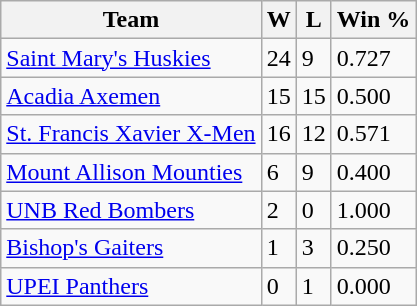<table class="wikitable sortable">
<tr>
<th>Team</th>
<th>W</th>
<th>L</th>
<th>Win %</th>
</tr>
<tr>
<td><a href='#'>Saint Mary's Huskies</a></td>
<td>24</td>
<td>9</td>
<td>0.727</td>
</tr>
<tr>
<td><a href='#'>Acadia Axemen</a></td>
<td>15</td>
<td>15</td>
<td>0.500</td>
</tr>
<tr>
<td><a href='#'>St. Francis Xavier X-Men</a></td>
<td>16</td>
<td>12</td>
<td>0.571</td>
</tr>
<tr>
<td><a href='#'>Mount Allison Mounties</a></td>
<td>6</td>
<td>9</td>
<td>0.400</td>
</tr>
<tr>
<td><a href='#'>UNB Red Bombers</a></td>
<td>2</td>
<td>0</td>
<td>1.000</td>
</tr>
<tr>
<td><a href='#'>Bishop's Gaiters</a></td>
<td>1</td>
<td>3</td>
<td>0.250</td>
</tr>
<tr>
<td><a href='#'>UPEI Panthers</a></td>
<td>0</td>
<td>1</td>
<td>0.000</td>
</tr>
</table>
